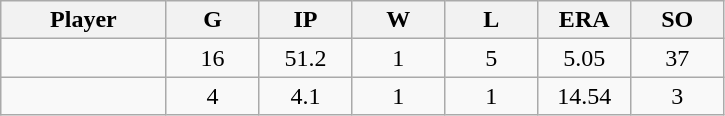<table class="wikitable sortable">
<tr>
<th bgcolor="#DDDDFF" width="16%">Player</th>
<th bgcolor="#DDDDFF" width="9%">G</th>
<th bgcolor="#DDDDFF" width="9%">IP</th>
<th bgcolor="#DDDDFF" width="9%">W</th>
<th bgcolor="#DDDDFF" width="9%">L</th>
<th bgcolor="#DDDDFF" width="9%">ERA</th>
<th bgcolor="#DDDDFF" width="9%">SO</th>
</tr>
<tr align="center">
<td></td>
<td>16</td>
<td>51.2</td>
<td>1</td>
<td>5</td>
<td>5.05</td>
<td>37</td>
</tr>
<tr align="center">
<td></td>
<td>4</td>
<td>4.1</td>
<td>1</td>
<td>1</td>
<td>14.54</td>
<td>3</td>
</tr>
</table>
